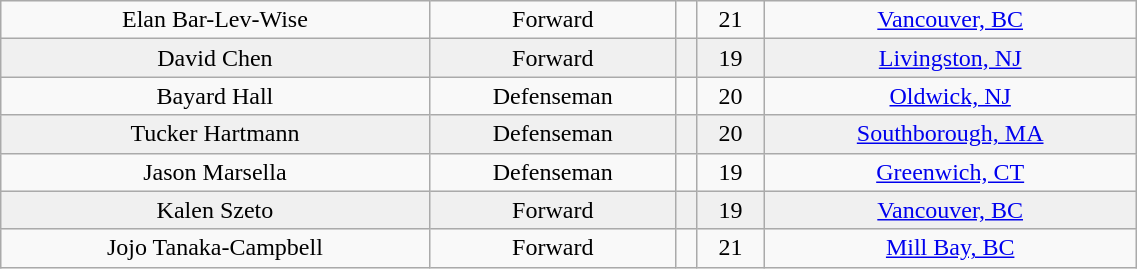<table class="wikitable" width="60%">
<tr align="center" bgcolor="">
<td>Elan Bar-Lev-Wise</td>
<td>Forward</td>
<td></td>
<td>21</td>
<td><a href='#'>Vancouver, BC</a></td>
</tr>
<tr align="center" bgcolor="f0f0f0">
<td>David Chen</td>
<td>Forward</td>
<td></td>
<td>19</td>
<td><a href='#'>Livingston, NJ</a></td>
</tr>
<tr align="center" bgcolor="">
<td>Bayard Hall</td>
<td>Defenseman</td>
<td></td>
<td>20</td>
<td><a href='#'>Oldwick, NJ</a></td>
</tr>
<tr align="center" bgcolor="f0f0f0">
<td>Tucker Hartmann</td>
<td>Defenseman</td>
<td></td>
<td>20</td>
<td><a href='#'>Southborough, MA</a></td>
</tr>
<tr align="center" bgcolor="">
<td>Jason Marsella</td>
<td>Defenseman</td>
<td></td>
<td>19</td>
<td><a href='#'>Greenwich, CT</a></td>
</tr>
<tr align="center" bgcolor="f0f0f0">
<td>Kalen Szeto</td>
<td>Forward</td>
<td></td>
<td>19</td>
<td><a href='#'>Vancouver, BC</a></td>
</tr>
<tr align="center" bgcolor="">
<td>Jojo Tanaka-Campbell</td>
<td>Forward</td>
<td></td>
<td>21</td>
<td><a href='#'>Mill Bay, BC</a></td>
</tr>
</table>
